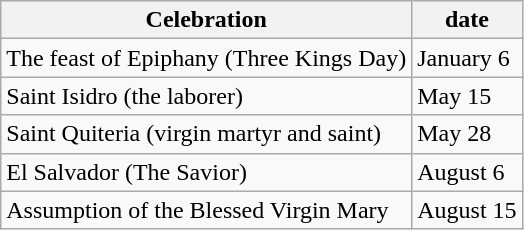<table class="wikitable">
<tr>
<th>Celebration</th>
<th>date</th>
</tr>
<tr>
<td>The feast of Epiphany (Three Kings Day)</td>
<td>January 6</td>
</tr>
<tr>
<td>Saint Isidro (the laborer)</td>
<td>May 15</td>
</tr>
<tr>
<td>Saint Quiteria (virgin martyr and saint)</td>
<td>May 28</td>
</tr>
<tr>
<td>El Salvador (The Savior)</td>
<td>August 6</td>
</tr>
<tr>
<td>Assumption of the Blessed Virgin Mary</td>
<td>August 15</td>
</tr>
</table>
